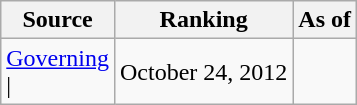<table class="wikitable" style="text-align:center">
<tr>
<th>Source</th>
<th>Ranking</th>
<th>As of</th>
</tr>
<tr>
<td align=left><a href='#'>Governing</a><br>| </td>
<td>October 24, 2012</td>
</tr>
</table>
